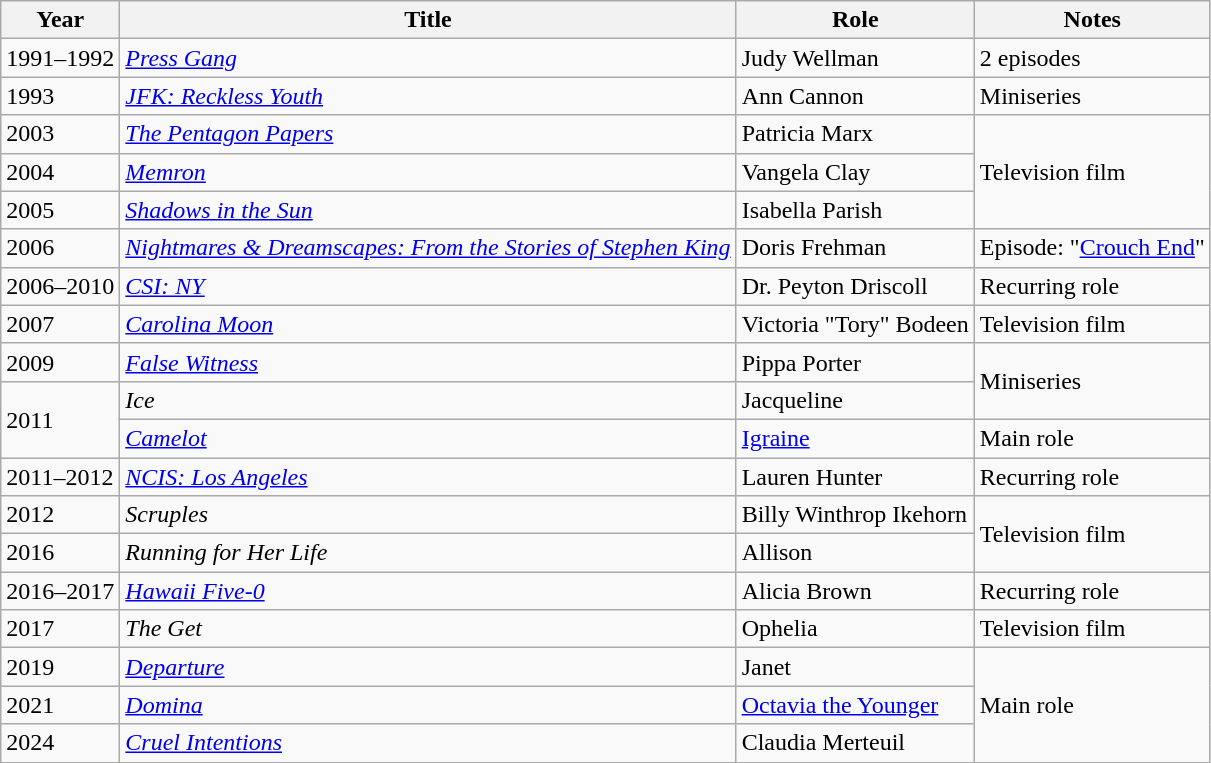<table class="wikitable sortable">
<tr>
<th>Year</th>
<th>Title</th>
<th>Role</th>
<th class="unsortable">Notes</th>
</tr>
<tr>
<td>1991–1992</td>
<td><em><a href='#'>Press Gang</a></em></td>
<td>Judy Wellman</td>
<td>2 episodes</td>
</tr>
<tr>
<td>1993</td>
<td><em><a href='#'>JFK: Reckless Youth</a></em></td>
<td>Ann Cannon</td>
<td>Miniseries</td>
</tr>
<tr>
<td>2003</td>
<td><em><a href='#'>The Pentagon Papers</a></em></td>
<td>Patricia Marx</td>
<td rowspan="3">Television film</td>
</tr>
<tr>
<td>2004</td>
<td><em><a href='#'>Memron</a></em></td>
<td>Vangela Clay</td>
</tr>
<tr>
<td>2005</td>
<td><em><a href='#'>Shadows in the Sun</a></em></td>
<td>Isabella Parish</td>
</tr>
<tr>
<td>2006</td>
<td><em><a href='#'>Nightmares & Dreamscapes: From the Stories of Stephen King</a></em></td>
<td>Doris Frehman</td>
<td>Episode: "<a href='#'>Crouch End</a>"</td>
</tr>
<tr>
<td>2006–2010</td>
<td><em><a href='#'>CSI: NY</a></em></td>
<td>Dr. Peyton Driscoll</td>
<td>Recurring role</td>
</tr>
<tr>
<td>2007</td>
<td><em><a href='#'>Carolina Moon</a></em></td>
<td>Victoria "Tory" Bodeen</td>
<td>Television film</td>
</tr>
<tr>
<td>2009</td>
<td><em><a href='#'>False Witness</a></em></td>
<td>Pippa Porter</td>
<td rowspan="2">Miniseries</td>
</tr>
<tr>
<td rowspan="2">2011</td>
<td><em>Ice</em></td>
<td>Jacqueline</td>
</tr>
<tr>
<td><em><a href='#'>Camelot</a></em></td>
<td><a href='#'>Igraine</a></td>
<td>Main role</td>
</tr>
<tr>
<td>2011–2012</td>
<td><em><a href='#'>NCIS: Los Angeles</a></em></td>
<td>Lauren Hunter</td>
<td>Recurring role</td>
</tr>
<tr>
<td>2012</td>
<td><em>Scruples</em></td>
<td>Billy Winthrop Ikehorn</td>
<td rowspan="2">Television film</td>
</tr>
<tr>
<td>2016</td>
<td><em>Running for Her Life</em></td>
<td>Allison</td>
</tr>
<tr>
<td>2016–2017</td>
<td><em><a href='#'>Hawaii Five-0</a></em></td>
<td>Alicia Brown</td>
<td>Recurring role</td>
</tr>
<tr>
<td>2017</td>
<td><em>The Get</em></td>
<td>Ophelia</td>
<td>Television film</td>
</tr>
<tr>
<td>2019</td>
<td><em><a href='#'>Departure</a></em></td>
<td>Janet</td>
<td rowspan="3">Main role</td>
</tr>
<tr>
<td>2021</td>
<td><em><a href='#'>Domina</a></em></td>
<td><a href='#'>Octavia the Younger</a></td>
</tr>
<tr>
<td>2024</td>
<td><em><a href='#'>Cruel Intentions</a></em></td>
<td>Claudia Merteuil</td>
</tr>
</table>
